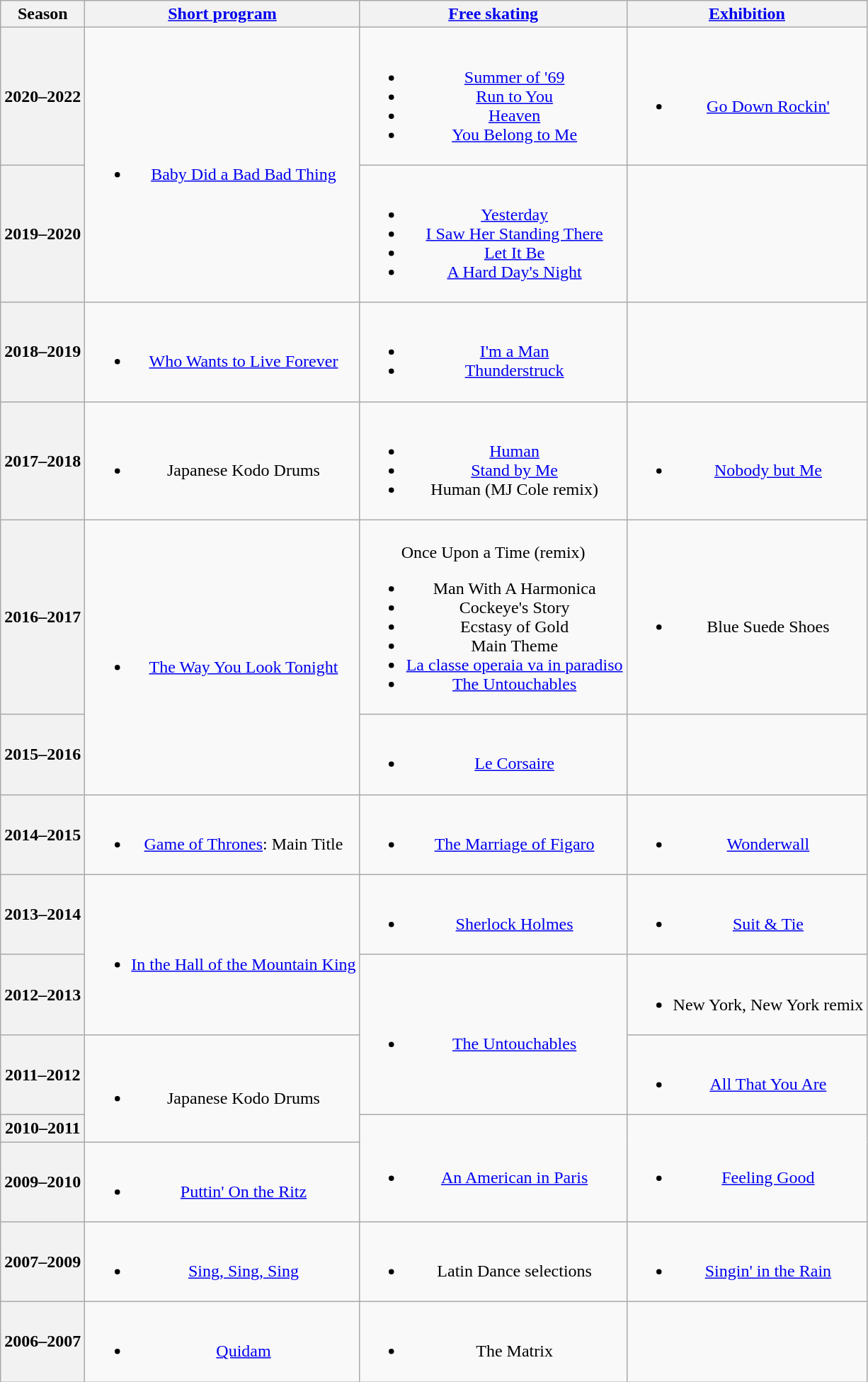<table class=wikitable style=text-align:center>
<tr>
<th>Season</th>
<th><a href='#'>Short program</a></th>
<th><a href='#'>Free skating</a></th>
<th><a href='#'>Exhibition</a></th>
</tr>
<tr>
<th>2020–2022 <br> </th>
<td rowspan="2"><br><ul><li><a href='#'>Baby Did a Bad Bad Thing</a> <br></li></ul></td>
<td><br><ul><li><a href='#'>Summer of '69</a></li><li><a href='#'>Run to You</a></li><li><a href='#'>Heaven</a></li><li><a href='#'>You Belong to Me</a><br></li></ul></td>
<td><br><ul><li><a href='#'>Go Down Rockin'</a> <br> </li></ul></td>
</tr>
<tr>
<th>2019–2020 <br> </th>
<td><br><ul><li><a href='#'>Yesterday</a></li><li><a href='#'>I Saw Her Standing There</a></li><li><a href='#'>Let It Be</a></li><li><a href='#'>A Hard Day's Night</a> <br> </li></ul></td>
<td></td>
</tr>
<tr>
<th>2018–2019 <br> </th>
<td><br><ul><li><a href='#'>Who Wants to Live Forever</a> <br></li></ul></td>
<td><br><ul><li><a href='#'>I'm a Man</a> <br> </li><li><a href='#'>Thunderstruck</a> <br> </li></ul></td>
<td></td>
</tr>
<tr>
<th>2017–2018 <br> </th>
<td><br><ul><li>Japanese Kodo Drums <br></li></ul></td>
<td><br><ul><li><a href='#'>Human</a> <br></li><li><a href='#'>Stand by Me</a> <br></li><li>Human (MJ Cole remix) <br></li></ul></td>
<td><br><ul><li><a href='#'>Nobody but Me</a> <br></li></ul></td>
</tr>
<tr>
<th>2016–2017 <br> </th>
<td rowspan="2"><br><ul><li><a href='#'>The Way You Look Tonight</a> <br></li></ul></td>
<td><br>Once Upon a Time (remix) <br><ul><li>Man With A Harmonica <br></li><li>Cockeye's Story <br></li><li>Ecstasy of Gold <br></li><li>Main Theme <br></li><li><a href='#'>La classe operaia va in paradiso</a></li><li><a href='#'>The Untouchables</a></li></ul></td>
<td><br><ul><li>Blue Suede Shoes <br></li></ul></td>
</tr>
<tr>
<th>2015–2016 <br> </th>
<td><br><ul><li><a href='#'>Le Corsaire</a> <br></li></ul></td>
<td></td>
</tr>
<tr>
<th>2014–2015 <br> </th>
<td><br><ul><li><a href='#'>Game of Thrones</a>: Main Title <br></li></ul></td>
<td><br><ul><li><a href='#'>The Marriage of Figaro</a> <br></li></ul></td>
<td><br><ul><li><a href='#'>Wonderwall</a> <br></li></ul></td>
</tr>
<tr>
<th>2013–2014 <br> </th>
<td rowspan="2"><br><ul><li><a href='#'>In the Hall of the Mountain King</a> <br></li></ul></td>
<td><br><ul><li><a href='#'>Sherlock Holmes</a> <br></li></ul></td>
<td><br><ul><li><a href='#'>Suit & Tie</a> <br></li></ul></td>
</tr>
<tr>
<th>2012–2013 <br> </th>
<td rowspan=2><br><ul><li><a href='#'>The Untouchables</a> <br></li></ul></td>
<td><br><ul><li>New York, New York remix</li></ul></td>
</tr>
<tr>
<th>2011–2012 <br> </th>
<td rowspan="2"><br><ul><li>Japanese Kodo Drums <br></li></ul></td>
<td><br><ul><li><a href='#'>All That You Are</a> <br></li></ul></td>
</tr>
<tr>
<th>2010–2011 <br> </th>
<td rowspan="2"><br><ul><li><a href='#'>An American in Paris</a> <br></li></ul></td>
<td rowspan="2"><br><ul><li><a href='#'>Feeling Good</a> <br></li></ul></td>
</tr>
<tr>
<th>2009–2010 <br> </th>
<td><br><ul><li><a href='#'>Puttin' On the Ritz</a> <br></li></ul></td>
</tr>
<tr>
<th>2007–2009 <br> </th>
<td><br><ul><li><a href='#'>Sing, Sing, Sing</a> <br></li></ul></td>
<td><br><ul><li>Latin Dance selections <br></li></ul></td>
<td><br><ul><li><a href='#'>Singin' in the Rain</a> <br></li></ul></td>
</tr>
<tr>
<th>2006–2007 <br> </th>
<td><br><ul><li><a href='#'>Quidam</a> <br></li></ul></td>
<td><br><ul><li>The Matrix</li></ul></td>
<td></td>
</tr>
</table>
